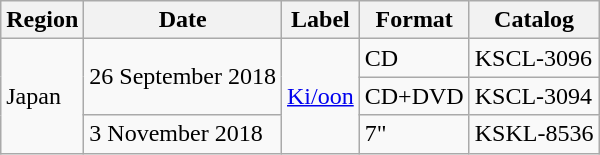<table class="wikitable">
<tr>
<th>Region</th>
<th>Date</th>
<th>Label</th>
<th>Format</th>
<th>Catalog</th>
</tr>
<tr>
<td rowspan="3">Japan</td>
<td rowspan="2">26 September 2018</td>
<td rowspan="3"><a href='#'>Ki/oon</a></td>
<td>CD</td>
<td>KSCL-3096</td>
</tr>
<tr>
<td>CD+DVD</td>
<td>KSCL-3094</td>
</tr>
<tr>
<td>3 November 2018</td>
<td>7"</td>
<td>KSKL-8536</td>
</tr>
</table>
